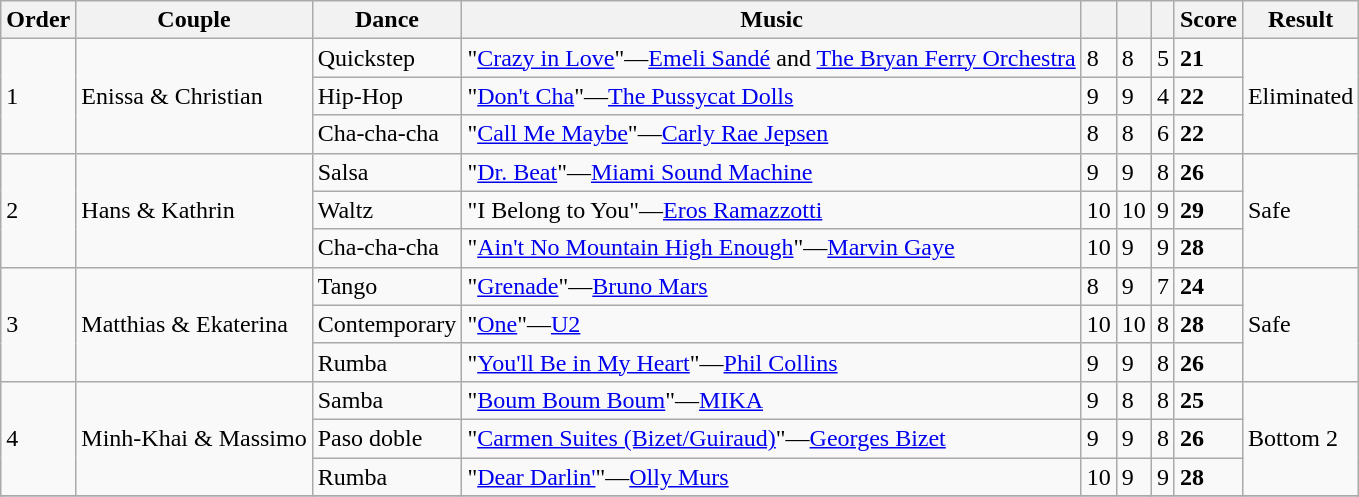<table class="wikitable sortable unsortable center">
<tr>
<th>Order</th>
<th>Couple</th>
<th>Dance</th>
<th>Music</th>
<th><small></small></th>
<th><small></small></th>
<th><small></small></th>
<th>Score</th>
<th>Result</th>
</tr>
<tr>
<td rowspan=3>1</td>
<td rowspan=3>Enissa & Christian</td>
<td>Quickstep</td>
<td>"<a href='#'>Crazy in Love</a>"—<a href='#'>Emeli Sandé</a> and <a href='#'>The Bryan Ferry Orchestra</a></td>
<td>8</td>
<td>8</td>
<td>5</td>
<td><strong>21</strong></td>
<td rowspan=3>Eliminated</td>
</tr>
<tr>
<td>Hip-Hop</td>
<td>"<a href='#'>Don't Cha</a>"—<a href='#'>The Pussycat Dolls</a></td>
<td>9</td>
<td>9</td>
<td>4</td>
<td><strong>22</strong></td>
</tr>
<tr>
<td>Cha-cha-cha</td>
<td>"<a href='#'>Call Me Maybe</a>"—<a href='#'>Carly Rae Jepsen</a></td>
<td>8</td>
<td>8</td>
<td>6</td>
<td><strong>22</strong></td>
</tr>
<tr>
<td rowspan=3>2</td>
<td rowspan=3>Hans & Kathrin</td>
<td>Salsa</td>
<td>"<a href='#'>Dr. Beat</a>"—<a href='#'>Miami Sound Machine</a></td>
<td>9</td>
<td>9</td>
<td>8</td>
<td><strong>26</strong></td>
<td rowspan=3>Safe</td>
</tr>
<tr>
<td>Waltz</td>
<td>"I Belong to You"—<a href='#'>Eros Ramazzotti</a></td>
<td>10</td>
<td>10</td>
<td>9</td>
<td><strong>29</strong></td>
</tr>
<tr>
<td>Cha-cha-cha</td>
<td>"<a href='#'>Ain't No Mountain High Enough</a>"—<a href='#'>Marvin Gaye</a></td>
<td>10</td>
<td>9</td>
<td>9</td>
<td><strong>28</strong></td>
</tr>
<tr>
<td rowspan=3>3</td>
<td rowspan=3>Matthias & Ekaterina</td>
<td>Tango</td>
<td>"<a href='#'>Grenade</a>"—<a href='#'>Bruno Mars</a></td>
<td>8</td>
<td>9</td>
<td>7</td>
<td><strong>24</strong></td>
<td rowspan=3>Safe</td>
</tr>
<tr>
<td>Contemporary</td>
<td>"<a href='#'>One</a>"—<a href='#'>U2</a></td>
<td>10</td>
<td>10</td>
<td>8</td>
<td><strong>28</strong></td>
</tr>
<tr>
<td>Rumba</td>
<td>"<a href='#'>You'll Be in My Heart</a>"—<a href='#'>Phil Collins</a></td>
<td>9</td>
<td>9</td>
<td>8</td>
<td><strong>26</strong></td>
</tr>
<tr>
<td rowspan=3>4</td>
<td rowspan=3>Minh-Khai & Massimo</td>
<td>Samba</td>
<td>"<a href='#'>Boum Boum Boum</a>"—<a href='#'>MIKA</a></td>
<td>9</td>
<td>8</td>
<td>8</td>
<td><strong>25</strong></td>
<td rowspan=3>Bottom 2</td>
</tr>
<tr>
<td>Paso doble</td>
<td>"<a href='#'>Carmen Suites (Bizet/Guiraud)</a>"—<a href='#'>Georges Bizet</a></td>
<td>9</td>
<td>9</td>
<td>8</td>
<td><strong>26</strong></td>
</tr>
<tr>
<td>Rumba</td>
<td>"<a href='#'>Dear Darlin'</a>"—<a href='#'>Olly Murs</a></td>
<td>10</td>
<td>9</td>
<td>9</td>
<td><strong>28</strong></td>
</tr>
<tr>
</tr>
</table>
